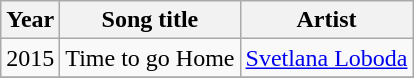<table class = "wikitable sortable">
<tr>
<th>Year</th>
<th>Song title</th>
<th>Artist</th>
</tr>
<tr>
<td rowspan=1>2015</td>
<td>Time to go Home</td>
<td rowspan=1><a href='#'>Svetlana Loboda</a></td>
</tr>
<tr>
</tr>
</table>
